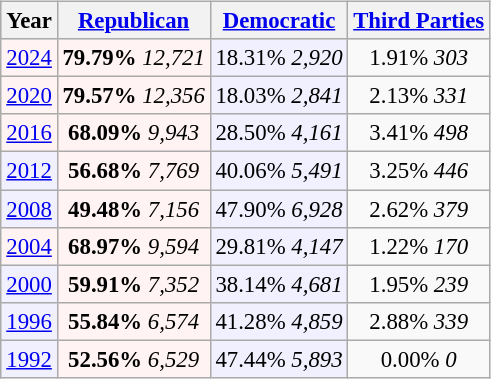<table class="wikitable" style="float:right; font-size:95%;">
<tr bgcolor=lightgrey>
<th>Year</th>
<th><a href='#'>Republican</a></th>
<th><a href='#'>Democratic</a></th>
<th><a href='#'>Third Parties</a></th>
</tr>
<tr>
<td align="center" bgcolor="#fff3f3"><a href='#'>2024</a></td>
<td align="center" bgcolor="#fff3f3"><strong>79.79%</strong> <em>12,721</em></td>
<td align="center" bgcolor="#f0f0ff">18.31% <em>2,920</em></td>
<td align="center">1.91% <em>303</em></td>
</tr>
<tr>
<td align="center" bgcolor="#fff3f3"><a href='#'>2020</a></td>
<td align="center" bgcolor="#fff3f3"><strong>79.57%</strong> <em>12,356</em></td>
<td align="center" bgcolor="#f0f0ff">18.03% <em>2,841</em></td>
<td align="center">2.13% <em>331</em></td>
</tr>
<tr>
<td align="center" bgcolor="#fff3f3"><a href='#'>2016</a></td>
<td align="center" bgcolor="#fff3f3"><strong>68.09%</strong> <em>9,943</em></td>
<td align="center" bgcolor="#f0f0ff">28.50% <em>4,161</em></td>
<td align="center">3.41% <em>498</em></td>
</tr>
<tr>
<td align="center" bgcolor="#f0f0ff"><a href='#'>2012</a></td>
<td align="center" bgcolor="#fff3f3"><strong>56.68%</strong> <em>7,769</em></td>
<td align="center" bgcolor="#f0f0ff">40.06% <em>5,491</em></td>
<td align="center">3.25% <em>446</em></td>
</tr>
<tr>
<td align="center" bgcolor="#f0f0ff"><a href='#'>2008</a></td>
<td align="center" bgcolor="#fff3f3"><strong>49.48%</strong> <em>7,156</em></td>
<td align="center" bgcolor="#f0f0ff">47.90% <em>6,928</em></td>
<td align="center">2.62% <em>379</em></td>
</tr>
<tr>
<td align="center" bgcolor="#fff3f3"><a href='#'>2004</a></td>
<td align="center" bgcolor="#fff3f3"><strong>68.97%</strong> <em>9,594</em></td>
<td align="center" bgcolor="#f0f0ff">29.81% <em>4,147</em></td>
<td align="center">1.22% <em>170</em></td>
</tr>
<tr>
<td align="center" bgcolor="#f0f0ff"><a href='#'>2000</a></td>
<td align="center" bgcolor="#fff3f3"><strong>59.91%</strong> <em>7,352</em></td>
<td align="center" bgcolor="#f0f0ff">38.14% <em>4,681</em></td>
<td align="center">1.95% <em>239</em></td>
</tr>
<tr>
<td align="center" bgcolor="#f0f0ff"><a href='#'>1996</a></td>
<td align="center" bgcolor="#fff3f3"><strong>55.84%</strong> <em>6,574</em></td>
<td align="center" bgcolor="#f0f0ff">41.28% <em>4,859</em></td>
<td align="center">2.88% <em>339</em></td>
</tr>
<tr>
<td align="center" bgcolor="#f0f0ff"><a href='#'>1992</a></td>
<td align="center" bgcolor="#fff3f3"><strong>52.56%</strong> <em>6,529</em></td>
<td align="center" bgcolor="#f0f0ff">47.44% <em>5,893</em></td>
<td align="center">0.00% <em>0</em></td>
</tr>
</table>
